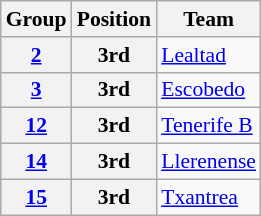<table class="wikitable" style="font-size:90%">
<tr>
<th>Group</th>
<th>Position</th>
<th>Team</th>
</tr>
<tr>
<th><a href='#'>2</a></th>
<th>3rd</th>
<td><a href='#'>Lealtad</a></td>
</tr>
<tr>
<th><a href='#'>3</a></th>
<th>3rd</th>
<td><a href='#'>Escobedo</a></td>
</tr>
<tr>
<th><a href='#'>12</a></th>
<th>3rd</th>
<td><a href='#'>Tenerife B</a></td>
</tr>
<tr>
<th><a href='#'>14</a></th>
<th>3rd</th>
<td><a href='#'>Llerenense</a></td>
</tr>
<tr>
<th><a href='#'>15</a></th>
<th>3rd</th>
<td><a href='#'>Txantrea</a></td>
</tr>
</table>
